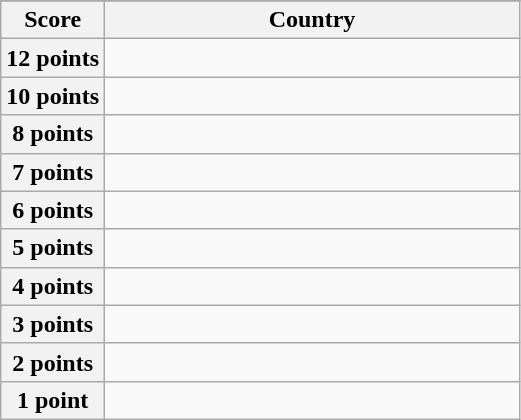<table class="wikitable">
<tr>
</tr>
<tr>
<th scope="col" width="20%">Score</th>
<th scope="col">Country</th>
</tr>
<tr>
<th scope="row">12 points</th>
<td></td>
</tr>
<tr>
<th scope="row">10 points</th>
<td></td>
</tr>
<tr>
<th scope="row">8 points</th>
<td></td>
</tr>
<tr>
<th scope="row">7 points</th>
<td></td>
</tr>
<tr>
<th scope="row">6 points</th>
<td></td>
</tr>
<tr>
<th scope="row">5 points</th>
<td></td>
</tr>
<tr>
<th scope="row">4 points</th>
<td></td>
</tr>
<tr>
<th scope="row">3 points</th>
<td></td>
</tr>
<tr>
<th scope="row">2 points</th>
<td></td>
</tr>
<tr>
<th scope="row">1 point</th>
<td></td>
</tr>
</table>
